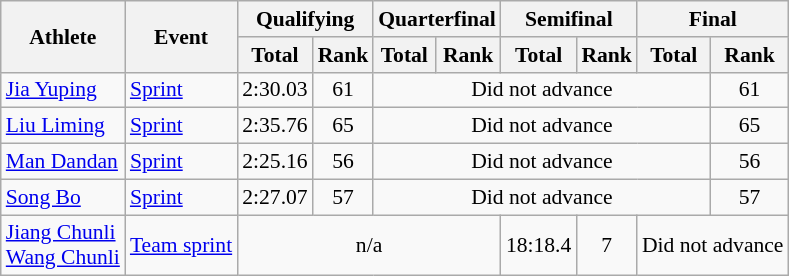<table class="wikitable" style="font-size:90%">
<tr>
<th rowspan="2">Athlete</th>
<th rowspan="2">Event</th>
<th colspan="2">Qualifying</th>
<th colspan="2">Quarterfinal</th>
<th colspan="2">Semifinal</th>
<th colspan="2">Final</th>
</tr>
<tr>
<th>Total</th>
<th>Rank</th>
<th>Total</th>
<th>Rank</th>
<th>Total</th>
<th>Rank</th>
<th>Total</th>
<th>Rank</th>
</tr>
<tr>
<td><a href='#'>Jia Yuping</a></td>
<td><a href='#'>Sprint</a></td>
<td align="center">2:30.03</td>
<td align="center">61</td>
<td colspan=5 align="center">Did not advance</td>
<td align="center">61</td>
</tr>
<tr>
<td><a href='#'>Liu Liming</a></td>
<td><a href='#'>Sprint</a></td>
<td align="center">2:35.76</td>
<td align="center">65</td>
<td colspan=5 align="center">Did not advance</td>
<td align="center">65</td>
</tr>
<tr>
<td><a href='#'>Man Dandan</a></td>
<td><a href='#'>Sprint</a></td>
<td align="center">2:25.16</td>
<td align="center">56</td>
<td colspan=5 align="center">Did not advance</td>
<td align="center">56</td>
</tr>
<tr>
<td><a href='#'>Song Bo</a></td>
<td><a href='#'>Sprint</a></td>
<td align="center">2:27.07</td>
<td align="center">57</td>
<td colspan=5 align="center">Did not advance</td>
<td align="center">57</td>
</tr>
<tr>
<td><a href='#'>Jiang Chunli</a><br><a href='#'>Wang Chunli</a></td>
<td><a href='#'>Team sprint</a></td>
<td colspan=4 align="center">n/a</td>
<td align="center">18:18.4</td>
<td align="center">7</td>
<td colspan=2 align="center">Did not advance</td>
</tr>
</table>
